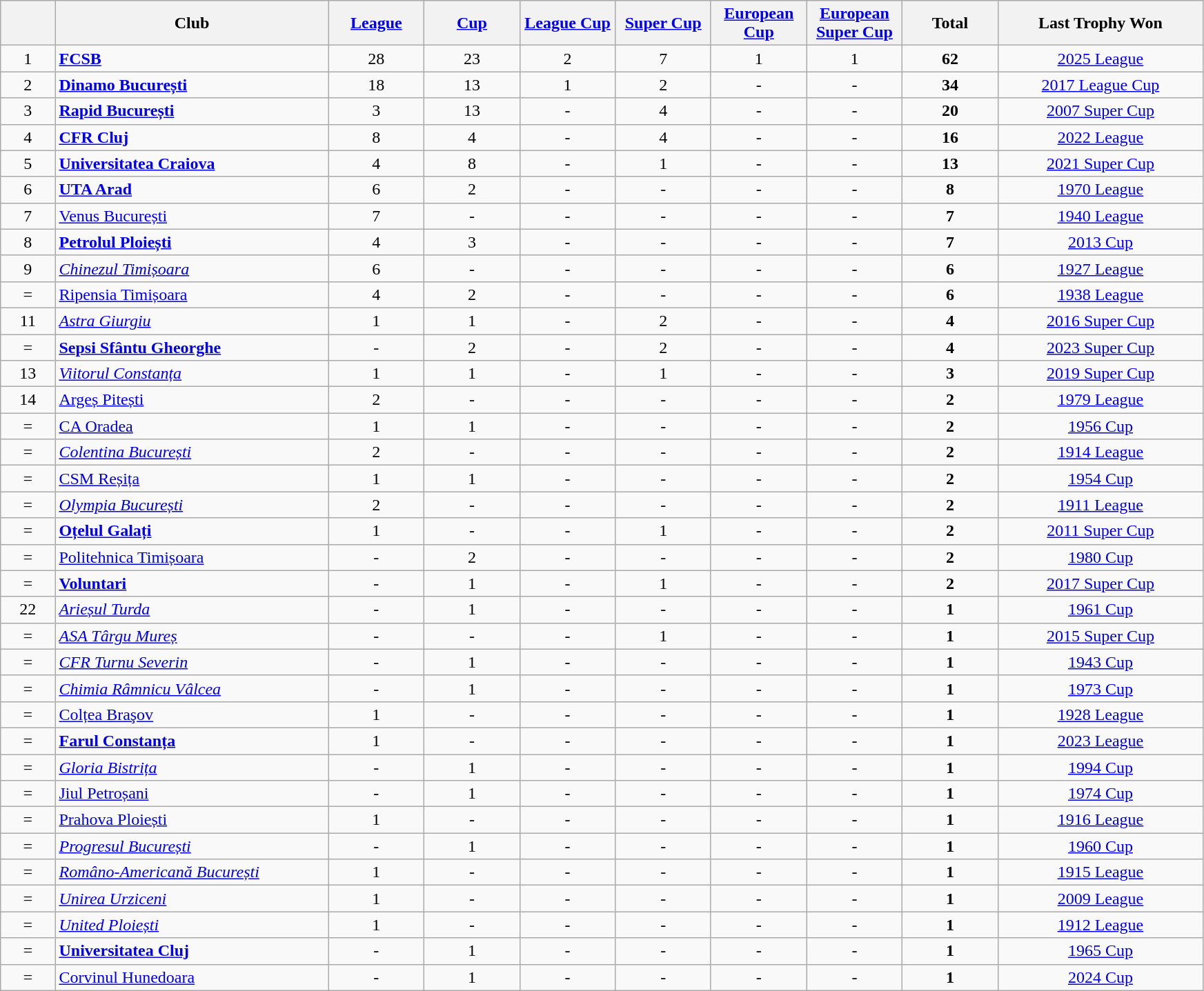<table class="wikitable sortable" style="text-align: center;" width=92%>
<tr>
<th style="width:4%" class="unsortable"></th>
<th style="width:20%">Club</th>
<th style="width:7%"><a href='#'>League</a></th>
<th style="width:7%"><a href='#'>Cup</a></th>
<th style="width:7%"><a href='#'>League Cup</a></th>
<th style="width:7%"><a href='#'>Super Cup</a></th>
<th style="width:7%"><a href='#'>European Cup</a></th>
<th style="width:7%"><a href='#'>European Super Cup</a></th>
<th style="width:7%">Total</th>
<th style="width:15%">Last Trophy Won</th>
</tr>
<tr>
<td>1</td>
<td align=left><strong><a href='#'>FCSB</a></strong></td>
<td>28</td>
<td>23</td>
<td>2</td>
<td>7</td>
<td>1</td>
<td>1</td>
<td><strong>62</strong></td>
<td><a href='#'>2025 League</a></td>
</tr>
<tr>
<td>2</td>
<td align=left><strong><a href='#'>Dinamo București</a></strong></td>
<td>18</td>
<td>13</td>
<td>1</td>
<td>2</td>
<td>-</td>
<td>-</td>
<td><strong>34</strong></td>
<td><a href='#'>2017 League Cup</a></td>
</tr>
<tr>
<td>3</td>
<td align=left><strong><a href='#'>Rapid București</a></strong></td>
<td>3</td>
<td>13</td>
<td>-</td>
<td>4</td>
<td>-</td>
<td>-</td>
<td><strong>20</strong></td>
<td><a href='#'>2007 Super Cup</a></td>
</tr>
<tr>
<td>4</td>
<td align=left><strong><a href='#'>CFR Cluj</a></strong></td>
<td>8</td>
<td>4</td>
<td>-</td>
<td>4</td>
<td>-</td>
<td>-</td>
<td><strong>16</strong></td>
<td><a href='#'>2022 League</a></td>
</tr>
<tr>
<td>5</td>
<td align=left><strong><a href='#'>Universitatea Craiova</a></strong></td>
<td>4</td>
<td>8</td>
<td>-</td>
<td>1</td>
<td>-</td>
<td>-</td>
<td><strong>13</strong></td>
<td><a href='#'>2021 Super Cup</a></td>
</tr>
<tr>
<td>6</td>
<td align=left><strong><a href='#'>UTA Arad</a></strong></td>
<td>6</td>
<td>2</td>
<td>-</td>
<td>-</td>
<td>-</td>
<td>-</td>
<td><strong>8</strong></td>
<td><a href='#'>1970 League</a></td>
</tr>
<tr>
<td>7</td>
<td align=left><a href='#'>Venus București</a></td>
<td>7</td>
<td>-</td>
<td>-</td>
<td>-</td>
<td>-</td>
<td>-</td>
<td><strong>7</strong></td>
<td><a href='#'>1940 League</a></td>
</tr>
<tr>
<td>8</td>
<td align=left><strong><a href='#'>Petrolul Ploiești</a></strong></td>
<td>4</td>
<td>3</td>
<td>-</td>
<td>-</td>
<td>-</td>
<td>-</td>
<td><strong>7</strong></td>
<td><a href='#'>2013 Cup</a></td>
</tr>
<tr>
<td>9</td>
<td align=left><em><a href='#'>Chinezul Timișoara</a></em></td>
<td>6</td>
<td>-</td>
<td>-</td>
<td>-</td>
<td>-</td>
<td>-</td>
<td><strong>6</strong></td>
<td><a href='#'>1927 League</a></td>
</tr>
<tr>
<td>=</td>
<td align=left><a href='#'>Ripensia Timișoara</a></td>
<td>4</td>
<td>2</td>
<td>-</td>
<td>-</td>
<td>-</td>
<td>-</td>
<td><strong>6</strong></td>
<td><a href='#'>1938 League</a></td>
</tr>
<tr>
<td>11</td>
<td align=left><em><a href='#'>Astra Giurgiu</a></em></td>
<td>1</td>
<td>1</td>
<td>-</td>
<td>2</td>
<td>-</td>
<td>-</td>
<td><strong>4</strong></td>
<td><a href='#'>2016 Super Cup</a></td>
</tr>
<tr>
<td>=</td>
<td align=left><strong><a href='#'>Sepsi Sfântu Gheorghe</a></strong></td>
<td>-</td>
<td>2</td>
<td>-</td>
<td>2</td>
<td>-</td>
<td>-</td>
<td><strong>4</strong></td>
<td><a href='#'>2023 Super Cup</a></td>
</tr>
<tr>
<td>13</td>
<td align=left><em><a href='#'>Viitorul Constanța</a></em></td>
<td>1</td>
<td>1</td>
<td>-</td>
<td>1</td>
<td>-</td>
<td>-</td>
<td><strong>3</strong></td>
<td><a href='#'>2019 Super Cup</a></td>
</tr>
<tr>
<td>14</td>
<td align=left><a href='#'>Argeș Pitești</a></td>
<td>2</td>
<td>-</td>
<td>-</td>
<td>-</td>
<td>-</td>
<td>-</td>
<td><strong>2</strong></td>
<td><a href='#'>1979 League</a></td>
</tr>
<tr>
<td>=</td>
<td align=left><a href='#'>CA Oradea</a></td>
<td>1</td>
<td>1</td>
<td>-</td>
<td>-</td>
<td>-</td>
<td>-</td>
<td><strong>2</strong></td>
<td><a href='#'>1956 Cup</a></td>
</tr>
<tr>
<td>=</td>
<td align=left><em><a href='#'>Colentina București</a></em></td>
<td>2</td>
<td>-</td>
<td>-</td>
<td>-</td>
<td>-</td>
<td>-</td>
<td><strong>2</strong></td>
<td><a href='#'>1914 League</a></td>
</tr>
<tr>
<td>=</td>
<td align=left><a href='#'>CSM Reșița</a></td>
<td>1</td>
<td>1</td>
<td>-</td>
<td>-</td>
<td>-</td>
<td>-</td>
<td><strong>2</strong></td>
<td><a href='#'>1954 Cup</a></td>
</tr>
<tr>
<td>=</td>
<td align=left><em><a href='#'>Olympia București</a></em></td>
<td>2</td>
<td>-</td>
<td>-</td>
<td>-</td>
<td>-</td>
<td>-</td>
<td><strong>2</strong></td>
<td><a href='#'>1911 League</a></td>
</tr>
<tr>
<td>=</td>
<td align=left><strong><a href='#'>Oțelul Galați</a></strong></td>
<td>1</td>
<td>-</td>
<td>-</td>
<td>1</td>
<td>-</td>
<td>-</td>
<td><strong>2</strong></td>
<td><a href='#'>2011 Super Cup</a></td>
</tr>
<tr>
<td>=</td>
<td align=left><a href='#'>Politehnica Timișoara</a></td>
<td>-</td>
<td>2</td>
<td>-</td>
<td>-</td>
<td>-</td>
<td>-</td>
<td><strong>2</strong></td>
<td><a href='#'>1980 Cup</a></td>
</tr>
<tr>
<td>=</td>
<td align=left><strong><a href='#'>Voluntari</a></strong></td>
<td>-</td>
<td>1</td>
<td>-</td>
<td>1</td>
<td>-</td>
<td>-</td>
<td><strong>2</strong></td>
<td><a href='#'>2017 Super Cup</a></td>
</tr>
<tr>
<td>22</td>
<td align=left><em><a href='#'>Arieșul Turda</a></em></td>
<td>-</td>
<td>1</td>
<td>-</td>
<td>-</td>
<td>-</td>
<td>-</td>
<td><strong>1</strong></td>
<td><a href='#'>1961 Cup</a></td>
</tr>
<tr>
<td>=</td>
<td align=left><em><a href='#'>ASA Târgu Mureș</a></em></td>
<td>-</td>
<td>-</td>
<td>-</td>
<td>1</td>
<td>-</td>
<td>-</td>
<td><strong>1</strong></td>
<td><a href='#'>2015 Super Cup</a></td>
</tr>
<tr>
<td>=</td>
<td align=left><em><a href='#'>CFR Turnu Severin</a></em></td>
<td>-</td>
<td>1</td>
<td>-</td>
<td>-</td>
<td>-</td>
<td>-</td>
<td><strong>1</strong></td>
<td><a href='#'>1943 Cup</a></td>
</tr>
<tr>
<td>=</td>
<td align=left><em><a href='#'>Chimia Râmnicu Vâlcea</a></em></td>
<td>-</td>
<td>1</td>
<td>-</td>
<td>-</td>
<td>-</td>
<td>-</td>
<td><strong>1</strong></td>
<td><a href='#'>1973 Cup</a></td>
</tr>
<tr>
<td>=</td>
<td align=left><a href='#'>Colțea Braşov</a></td>
<td>1</td>
<td>-</td>
<td>-</td>
<td>-</td>
<td>-</td>
<td>-</td>
<td><strong>1</strong></td>
<td><a href='#'>1928 League</a></td>
</tr>
<tr>
<td>=</td>
<td align=left><strong><a href='#'>Farul Constanța</a></strong></td>
<td>1</td>
<td>-</td>
<td>-</td>
<td>-</td>
<td>-</td>
<td>-</td>
<td><strong>1</strong></td>
<td><a href='#'>2023 League</a></td>
</tr>
<tr>
<td>=</td>
<td align=left><em><a href='#'>Gloria Bistrița</a></em></td>
<td>-</td>
<td>1</td>
<td>-</td>
<td>-</td>
<td>-</td>
<td>-</td>
<td><strong>1</strong></td>
<td><a href='#'>1994 Cup</a></td>
</tr>
<tr>
<td>=</td>
<td align=left><a href='#'>Jiul Petroșani</a></td>
<td>-</td>
<td>1</td>
<td>-</td>
<td>-</td>
<td>-</td>
<td>-</td>
<td><strong>1</strong></td>
<td><a href='#'>1974 Cup</a></td>
</tr>
<tr>
<td>=</td>
<td align=left><a href='#'>Prahova Ploiești</a></td>
<td>1</td>
<td>-</td>
<td>-</td>
<td>-</td>
<td>-</td>
<td>-</td>
<td><strong>1</strong></td>
<td><a href='#'>1916 League</a></td>
</tr>
<tr>
<td>=</td>
<td align=left><em><a href='#'>Progresul București</a></em></td>
<td>-</td>
<td>1</td>
<td>-</td>
<td>-</td>
<td>-</td>
<td>-</td>
<td><strong>1</strong></td>
<td><a href='#'>1960 Cup</a></td>
</tr>
<tr>
<td>=</td>
<td align=left><em><a href='#'>Româno-Americană București</a></em></td>
<td>1</td>
<td>-</td>
<td>-</td>
<td>-</td>
<td>-</td>
<td>-</td>
<td><strong>1</strong></td>
<td><a href='#'>1915 League</a></td>
</tr>
<tr>
<td>=</td>
<td align=left><em><a href='#'>Unirea Urziceni</a></em></td>
<td>1</td>
<td>-</td>
<td>-</td>
<td>-</td>
<td>-</td>
<td>-</td>
<td><strong>1</strong></td>
<td><a href='#'>2009 League</a></td>
</tr>
<tr>
<td>=</td>
<td align=left><em><a href='#'>United Ploiești</a></em></td>
<td>1</td>
<td>-</td>
<td>-</td>
<td>-</td>
<td>-</td>
<td>-</td>
<td><strong>1</strong></td>
<td><a href='#'>1912 League</a></td>
</tr>
<tr>
<td>=</td>
<td align=left><strong><a href='#'>Universitatea Cluj</a></strong></td>
<td>-</td>
<td>1</td>
<td>-</td>
<td>-</td>
<td>-</td>
<td>-</td>
<td><strong>1</strong></td>
<td><a href='#'>1965 Cup</a></td>
</tr>
<tr>
<td>=</td>
<td align=left><a href='#'>Corvinul Hunedoara</a></td>
<td>-</td>
<td>1</td>
<td>-</td>
<td>-</td>
<td>-</td>
<td>-</td>
<td><strong>1</strong></td>
<td><a href='#'>2024 Cup</a></td>
</tr>
</table>
